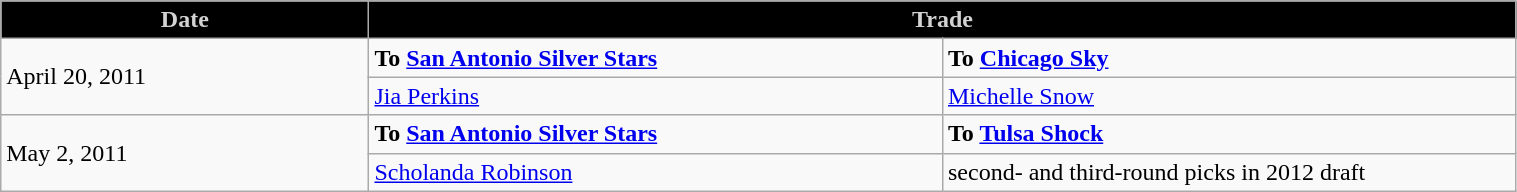<table class="wikitable" style="width:80%">
<tr>
<th style="background:#000000;color:#D3D3D3; width=125">Date</th>
<th style="background:#000000;color:#D3D3D3;" colspan=2>Trade</th>
</tr>
<tr>
<td rowspan=2>April 20, 2011</td>
<td width=375><strong>To <a href='#'>San Antonio Silver Stars</a></strong></td>
<td width=375><strong>To <a href='#'>Chicago Sky</a></strong></td>
</tr>
<tr>
<td><a href='#'>Jia Perkins</a></td>
<td><a href='#'>Michelle Snow</a></td>
</tr>
<tr>
<td rowspan=2>May 2, 2011</td>
<td width=375><strong>To <a href='#'>San Antonio Silver Stars</a></strong></td>
<td width=375><strong>To <a href='#'>Tulsa Shock</a></strong></td>
</tr>
<tr>
<td><a href='#'>Scholanda Robinson</a></td>
<td>second- and third-round picks in 2012 draft</td>
</tr>
</table>
